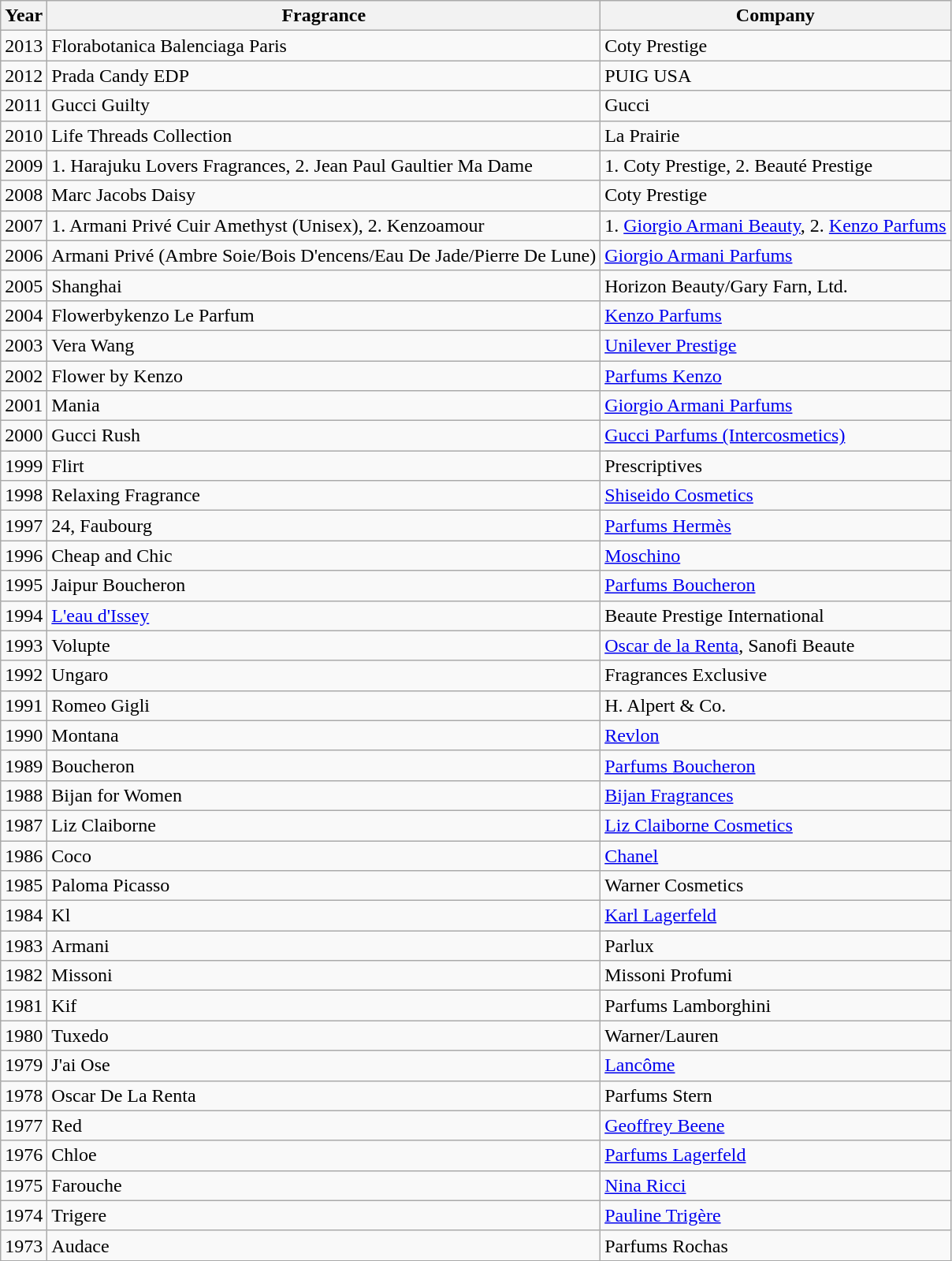<table class="wikitable sortable">
<tr>
<th>Year</th>
<th>Fragrance</th>
<th>Company</th>
</tr>
<tr>
<td>2013</td>
<td>Florabotanica Balenciaga Paris</td>
<td>Coty Prestige</td>
</tr>
<tr>
<td>2012</td>
<td>Prada Candy EDP</td>
<td>PUIG USA</td>
</tr>
<tr>
<td>2011</td>
<td>Gucci Guilty</td>
<td>Gucci</td>
</tr>
<tr>
<td>2010</td>
<td>Life Threads Collection</td>
<td>La Prairie</td>
</tr>
<tr>
<td>2009</td>
<td>1. Harajuku Lovers Fragrances, 2. Jean Paul Gaultier Ma Dame</td>
<td>1. Coty Prestige, 2. Beauté Prestige</td>
</tr>
<tr>
<td>2008</td>
<td>Marc Jacobs Daisy</td>
<td>Coty Prestige</td>
</tr>
<tr>
<td>2007</td>
<td>1. Armani Privé Cuir Amethyst (Unisex), 2. Kenzoamour</td>
<td>1. <a href='#'>Giorgio Armani Beauty</a>, 2. <a href='#'>Kenzo Parfums</a></td>
</tr>
<tr>
<td>2006</td>
<td>Armani Privé (Ambre Soie/Bois D'encens/Eau De Jade/Pierre De Lune)</td>
<td><a href='#'>Giorgio Armani Parfums</a></td>
</tr>
<tr>
<td>2005</td>
<td>Shanghai</td>
<td>Horizon Beauty/Gary Farn, Ltd.</td>
</tr>
<tr>
<td>2004</td>
<td>Flowerbykenzo Le Parfum</td>
<td><a href='#'>Kenzo Parfums</a></td>
</tr>
<tr>
<td>2003</td>
<td>Vera Wang</td>
<td><a href='#'>Unilever Prestige</a></td>
</tr>
<tr>
<td>2002</td>
<td>Flower by Kenzo</td>
<td><a href='#'>Parfums Kenzo</a></td>
</tr>
<tr>
<td>2001</td>
<td>Mania</td>
<td><a href='#'>Giorgio Armani Parfums</a></td>
</tr>
<tr>
<td>2000</td>
<td>Gucci Rush</td>
<td><a href='#'>Gucci Parfums (Intercosmetics)</a></td>
</tr>
<tr>
<td>1999</td>
<td>Flirt</td>
<td>Prescriptives</td>
</tr>
<tr>
<td>1998</td>
<td>Relaxing Fragrance</td>
<td><a href='#'>Shiseido Cosmetics</a></td>
</tr>
<tr>
<td>1997</td>
<td>24, Faubourg</td>
<td><a href='#'>Parfums Hermès</a></td>
</tr>
<tr>
<td>1996</td>
<td>Cheap and Chic</td>
<td><a href='#'>Moschino</a></td>
</tr>
<tr>
<td>1995</td>
<td>Jaipur Boucheron</td>
<td><a href='#'>Parfums Boucheron</a></td>
</tr>
<tr>
<td>1994</td>
<td><a href='#'>L'eau d'Issey</a></td>
<td>Beaute Prestige International</td>
</tr>
<tr>
<td>1993</td>
<td>Volupte</td>
<td><a href='#'>Oscar de la Renta</a>, Sanofi Beaute</td>
</tr>
<tr>
<td>1992</td>
<td>Ungaro</td>
<td>Fragrances Exclusive</td>
</tr>
<tr>
<td>1991</td>
<td>Romeo Gigli</td>
<td>H. Alpert & Co.</td>
</tr>
<tr>
<td>1990</td>
<td>Montana</td>
<td><a href='#'>Revlon</a></td>
</tr>
<tr>
<td>1989</td>
<td>Boucheron</td>
<td><a href='#'>Parfums Boucheron</a></td>
</tr>
<tr>
<td>1988</td>
<td>Bijan for Women</td>
<td><a href='#'>Bijan Fragrances</a></td>
</tr>
<tr>
<td>1987</td>
<td>Liz Claiborne</td>
<td><a href='#'>Liz Claiborne Cosmetics</a></td>
</tr>
<tr>
<td>1986</td>
<td>Coco</td>
<td><a href='#'>Chanel</a></td>
</tr>
<tr>
<td>1985</td>
<td>Paloma Picasso</td>
<td>Warner Cosmetics</td>
</tr>
<tr>
<td>1984</td>
<td>Kl</td>
<td><a href='#'>Karl Lagerfeld</a></td>
</tr>
<tr>
<td>1983</td>
<td>Armani</td>
<td>Parlux</td>
</tr>
<tr>
<td>1982</td>
<td>Missoni</td>
<td>Missoni Profumi</td>
</tr>
<tr>
<td>1981</td>
<td>Kif</td>
<td>Parfums Lamborghini</td>
</tr>
<tr>
<td>1980</td>
<td>Tuxedo</td>
<td>Warner/Lauren</td>
</tr>
<tr>
<td>1979</td>
<td>J'ai Ose</td>
<td><a href='#'>Lancôme</a></td>
</tr>
<tr>
<td>1978</td>
<td>Oscar De La Renta</td>
<td>Parfums Stern</td>
</tr>
<tr>
<td>1977</td>
<td>Red</td>
<td><a href='#'>Geoffrey Beene</a></td>
</tr>
<tr>
<td>1976</td>
<td>Chloe</td>
<td><a href='#'>Parfums Lagerfeld</a></td>
</tr>
<tr>
<td>1975</td>
<td>Farouche</td>
<td><a href='#'>Nina Ricci</a></td>
</tr>
<tr>
<td>1974</td>
<td>Trigere</td>
<td><a href='#'>Pauline Trigère</a></td>
</tr>
<tr>
<td>1973</td>
<td>Audace</td>
<td>Parfums Rochas</td>
</tr>
</table>
